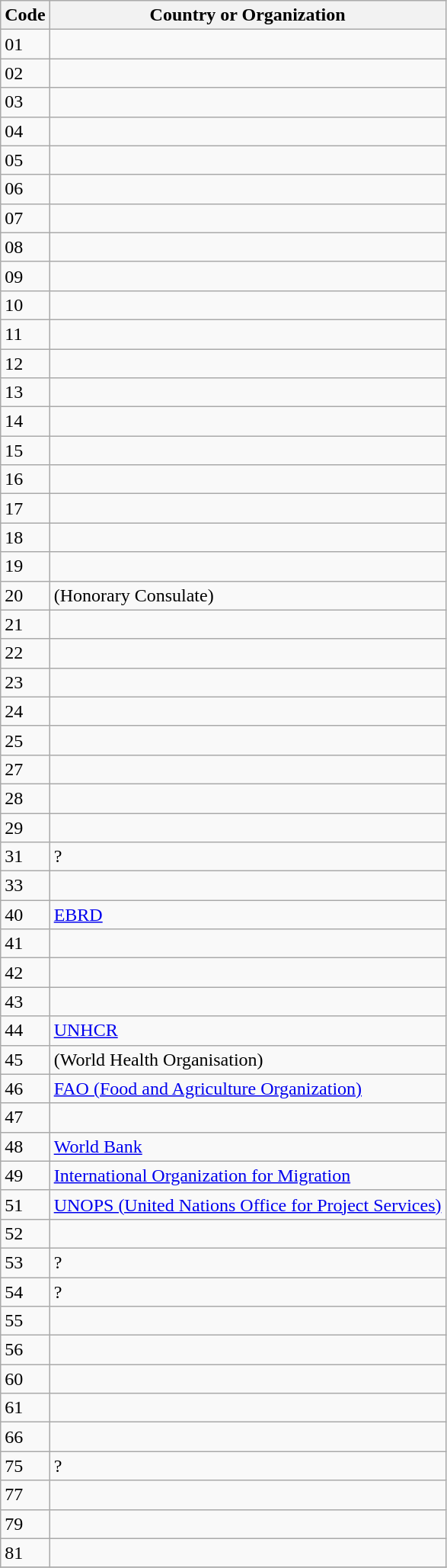<table class="wikitable">
<tr>
<th>Code</th>
<th>Country or Organization </th>
</tr>
<tr>
<td>01</td>
<td></td>
</tr>
<tr>
<td>02</td>
<td></td>
</tr>
<tr>
<td>03</td>
<td></td>
</tr>
<tr>
<td>04</td>
<td></td>
</tr>
<tr>
<td>05</td>
<td></td>
</tr>
<tr>
<td>06</td>
<td></td>
</tr>
<tr>
<td>07</td>
<td></td>
</tr>
<tr>
<td>08</td>
<td></td>
</tr>
<tr>
<td>09</td>
<td></td>
</tr>
<tr>
<td>10</td>
<td></td>
</tr>
<tr>
<td>11</td>
<td></td>
</tr>
<tr>
<td>12</td>
<td></td>
</tr>
<tr>
<td>13</td>
<td></td>
</tr>
<tr>
<td>14</td>
<td></td>
</tr>
<tr>
<td>15</td>
<td></td>
</tr>
<tr>
<td>16</td>
<td></td>
</tr>
<tr>
<td>17</td>
<td></td>
</tr>
<tr>
<td>18</td>
<td></td>
</tr>
<tr>
<td>19</td>
<td></td>
</tr>
<tr>
<td>20</td>
<td> (Honorary Consulate)</td>
</tr>
<tr>
<td>21</td>
<td></td>
</tr>
<tr>
<td>22</td>
<td></td>
</tr>
<tr>
<td>23</td>
<td></td>
</tr>
<tr>
<td>24</td>
<td></td>
</tr>
<tr>
<td>25</td>
<td></td>
</tr>
<tr>
<td>27</td>
<td></td>
</tr>
<tr>
<td>28</td>
<td></td>
</tr>
<tr>
<td>29</td>
<td></td>
</tr>
<tr>
<td>31</td>
<td>?</td>
</tr>
<tr>
<td>33</td>
<td></td>
</tr>
<tr>
<td>40</td>
<td><a href='#'>EBRD</a></td>
</tr>
<tr>
<td>41</td>
<td></td>
</tr>
<tr>
<td>42</td>
<td></td>
</tr>
<tr>
<td>43</td>
<td></td>
</tr>
<tr>
<td>44</td>
<td><a href='#'>UNHCR</a></td>
</tr>
<tr>
<td>45</td>
<td> (World Health Organisation)</td>
</tr>
<tr>
<td>46</td>
<td><a href='#'>FAO (Food and Agriculture Organization)</a></td>
</tr>
<tr>
<td>47</td>
<td></td>
</tr>
<tr>
<td>48</td>
<td><a href='#'>World Bank</a></td>
</tr>
<tr>
<td>49</td>
<td><a href='#'>International Organization for Migration</a></td>
</tr>
<tr>
<td>51</td>
<td><a href='#'>UNOPS (United Nations Office for Project Services)</a></td>
</tr>
<tr>
<td>52</td>
<td></td>
</tr>
<tr>
<td>53</td>
<td>?</td>
</tr>
<tr>
<td>54</td>
<td>?</td>
</tr>
<tr>
<td>55</td>
<td></td>
</tr>
<tr>
<td>56</td>
<td></td>
</tr>
<tr>
<td>60</td>
<td></td>
</tr>
<tr>
<td>61</td>
<td></td>
</tr>
<tr>
<td>66</td>
<td></td>
</tr>
<tr>
<td>75</td>
<td>?</td>
</tr>
<tr>
<td>77</td>
<td></td>
</tr>
<tr>
<td>79</td>
<td></td>
</tr>
<tr>
<td>81</td>
<td></td>
</tr>
<tr>
</tr>
</table>
